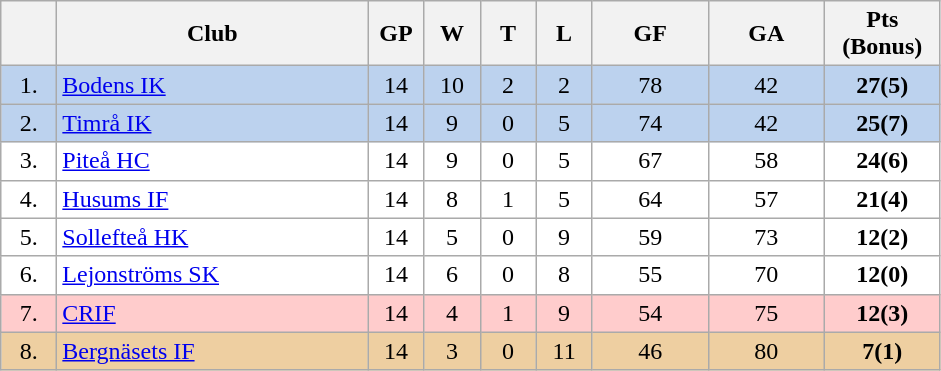<table class="wikitable">
<tr>
<th width="30"></th>
<th width="200">Club</th>
<th width="30">GP</th>
<th width="30">W</th>
<th width="30">T</th>
<th width="30">L</th>
<th width="70">GF</th>
<th width="70">GA</th>
<th width="70">Pts (Bonus)</th>
</tr>
<tr bgcolor="#BCD2EE" align="center">
<td>1.</td>
<td align="left"><a href='#'>Bodens IK</a></td>
<td>14</td>
<td>10</td>
<td>2</td>
<td>2</td>
<td>78</td>
<td>42</td>
<td><strong>27(5)</strong></td>
</tr>
<tr bgcolor="#BCD2EE" align="center">
<td>2.</td>
<td align="left"><a href='#'>Timrå IK</a></td>
<td>14</td>
<td>9</td>
<td>0</td>
<td>5</td>
<td>74</td>
<td>42</td>
<td><strong>25(7)</strong></td>
</tr>
<tr bgcolor="#FFFFFF" align="center">
<td>3.</td>
<td align="left"><a href='#'>Piteå HC</a></td>
<td>14</td>
<td>9</td>
<td>0</td>
<td>5</td>
<td>67</td>
<td>58</td>
<td><strong>24(6)</strong></td>
</tr>
<tr bgcolor="#FFFFFF" align="center">
<td>4.</td>
<td align="left"><a href='#'>Husums IF</a></td>
<td>14</td>
<td>8</td>
<td>1</td>
<td>5</td>
<td>64</td>
<td>57</td>
<td><strong>21(4)</strong></td>
</tr>
<tr bgcolor="#FFFFFF" align="center">
<td>5.</td>
<td align="left"><a href='#'>Sollefteå HK</a></td>
<td>14</td>
<td>5</td>
<td>0</td>
<td>9</td>
<td>59</td>
<td>73</td>
<td><strong>12(2)</strong></td>
</tr>
<tr bgcolor="#FFFFFF" align="center">
<td>6.</td>
<td align="left"><a href='#'>Lejonströms SK</a></td>
<td>14</td>
<td>6</td>
<td>0</td>
<td>8</td>
<td>55</td>
<td>70</td>
<td><strong>12(0)</strong></td>
</tr>
<tr bgcolor="#FFCCCC" align="center">
<td>7.</td>
<td align="left"><a href='#'>CRIF</a></td>
<td>14</td>
<td>4</td>
<td>1</td>
<td>9</td>
<td>54</td>
<td>75</td>
<td><strong>12(3)</strong></td>
</tr>
<tr bgcolor="#EECFA1" align="center">
<td>8.</td>
<td align="left"><a href='#'>Bergnäsets IF</a></td>
<td>14</td>
<td>3</td>
<td>0</td>
<td>11</td>
<td>46</td>
<td>80</td>
<td><strong>7(1)</strong></td>
</tr>
</table>
